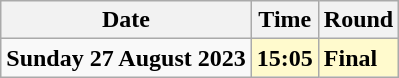<table class="wikitable">
<tr>
<th>Date</th>
<th>Time</th>
<th>Round</th>
</tr>
<tr>
<td><strong>Sunday 27 August 2023</strong></td>
<td style=background:lemonchiffon><strong>15:05</strong></td>
<td style=background:lemonchiffon><strong>Final</strong></td>
</tr>
</table>
